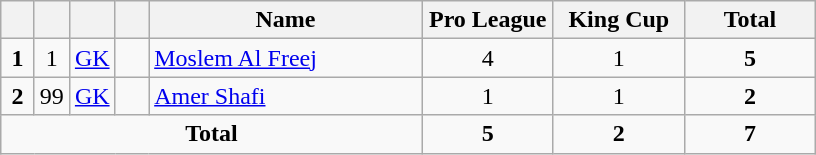<table class="wikitable" style="text-align:center">
<tr>
<th width=15></th>
<th width=15></th>
<th width=15></th>
<th width=15></th>
<th width=175>Name</th>
<th width=80>Pro League</th>
<th width=80>King Cup</th>
<th width=80>Total</th>
</tr>
<tr>
<td><strong>1</strong></td>
<td>1</td>
<td><a href='#'>GK</a></td>
<td></td>
<td align=left><a href='#'>Moslem Al Freej</a></td>
<td>4</td>
<td>1</td>
<td><strong>5</strong></td>
</tr>
<tr>
<td><strong>2</strong></td>
<td>99</td>
<td><a href='#'>GK</a></td>
<td></td>
<td align=left><a href='#'>Amer Shafi</a></td>
<td>1</td>
<td>1</td>
<td><strong>2</strong></td>
</tr>
<tr>
<td colspan=5><strong>Total</strong></td>
<td><strong>5</strong></td>
<td><strong>2</strong></td>
<td><strong>7</strong></td>
</tr>
</table>
